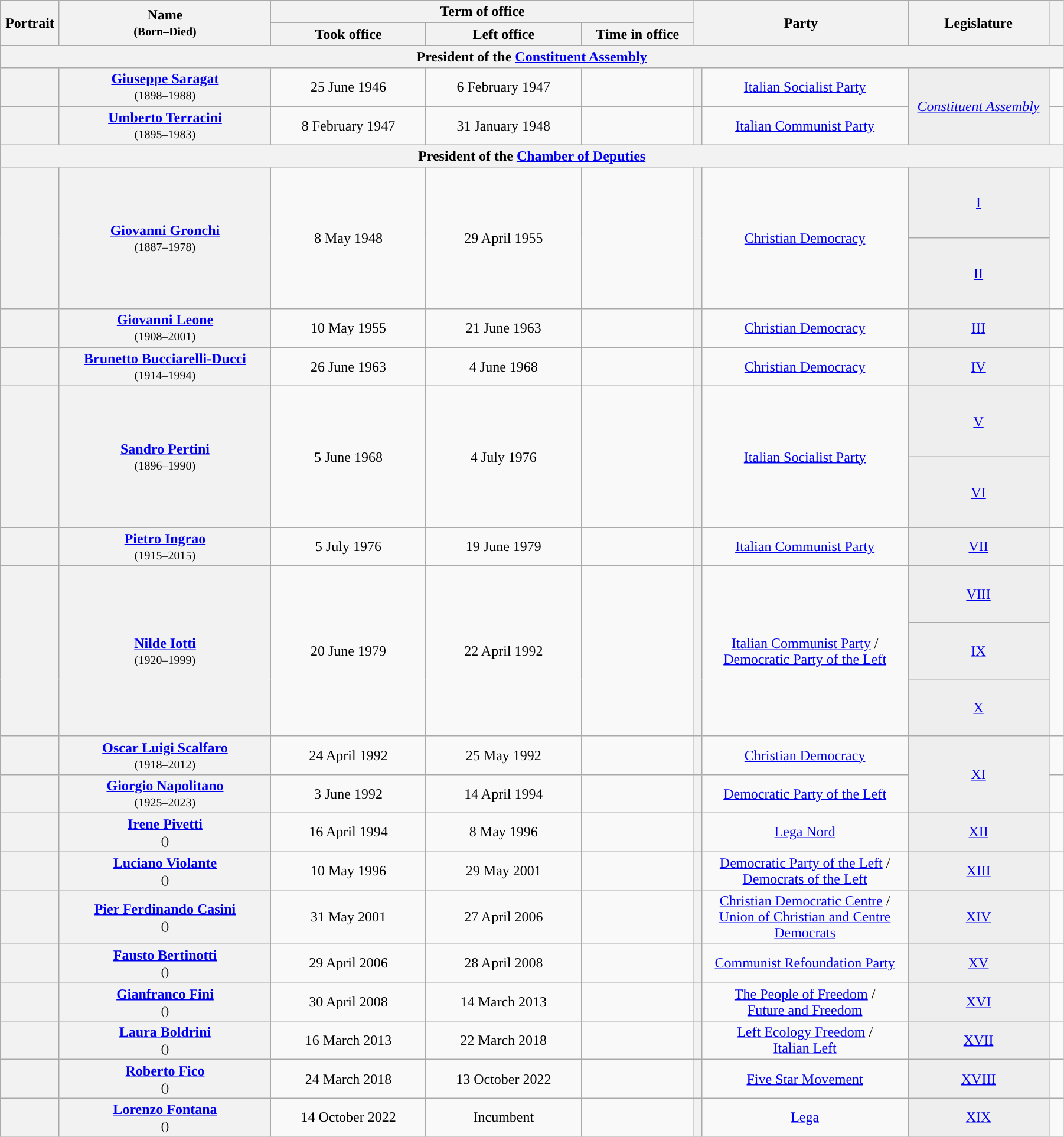<table class="wikitable" style="text-align:center; style="width=95%">
<tr>
<th width=1% rowspan=2>Portrait</th>
<th width=15% rowspan=2>Name<br><small>(Born–Died)</small></th>
<th width=30% colspan=3>Term of office</th>
<th width=15% rowspan=2 colspan=2>Party</th>
<th width=10% rowspan=2>Legislature</th>
<th width=1% rowspan=2></th>
</tr>
<tr style="text-align:center;">
<th width=11%>Took office</th>
<th width=11%>Left office</th>
<th width=8%>Time in office</th>
</tr>
<tr>
<th colspan=9>President of the <a href='#'>Constituent Assembly</a></th>
</tr>
<tr>
<th></th>
<th scope="row" style="font-weight:normal"><strong><a href='#'>Giuseppe Saragat</a></strong><br><small>(1898–1988)</small></th>
<td>25 June 1946</td>
<td>6 February 1947</td>
<td></td>
<th style="background:"></th>
<td><a href='#'>Italian Socialist Party</a></td>
<td rowspan=2 bgcolor=#EEEEEE><em><a href='#'>Constituent Assembly</a></em><br><a href='#'></a></td>
<td></td>
</tr>
<tr>
<th></th>
<th scope="row" style="font-weight:normal"><strong><a href='#'>Umberto Terracini</a></strong><br><small>(1895–1983)</small></th>
<td>8 February 1947</td>
<td>31 January 1948</td>
<td></td>
<th style="background:"></th>
<td><a href='#'>Italian Communist Party</a></td>
<td></td>
</tr>
<tr>
<th colspan=10>President of the <a href='#'>Chamber of Deputies</a></th>
</tr>
<tr style="height:5em;">
<th rowspan=2></th>
<th scope="row" style="font-weight:normal" rowspan=2><strong><a href='#'>Giovanni Gronchi</a></strong><br><small>(1887–1978)</small></th>
<td rowspan=2>8 May 1948</td>
<td rowspan=2>29 April 1955</td>
<td rowspan=2></td>
<th rowspan=2 style="background:"></th>
<td rowspan=2><a href='#'>Christian Democracy</a></td>
<td bgcolor=#EEEEEE><a href='#'>I<br></a></td>
<td rowspan=2></td>
</tr>
<tr style="height:5em;">
<td bgcolor=#EEEEEE><a href='#'>II<br></a></td>
</tr>
<tr>
<th></th>
<th scope="row" style="font-weight:normal"><strong><a href='#'>Giovanni Leone</a></strong><br><small>(1908–2001)</small></th>
<td>10 May 1955</td>
<td>21 June 1963</td>
<td></td>
<th style="background:"></th>
<td><a href='#'>Christian Democracy</a></td>
<td bgcolor=#EEEEEE><a href='#'>III<br></a></td>
<td></td>
</tr>
<tr>
<th></th>
<th scope="row" style="font-weight:normal"><strong><a href='#'>Brunetto Bucciarelli-Ducci</a></strong><br><small>(1914–1994)</small></th>
<td>26 June 1963</td>
<td>4 June 1968</td>
<td></td>
<th style="background:"></th>
<td><a href='#'>Christian Democracy</a></td>
<td bgcolor=#EEEEEE><a href='#'>IV<br></a></td>
<td></td>
</tr>
<tr style="height:5em;">
<th rowspan=2></th>
<th scope="row" style="font-weight:normal" rowspan=2><strong><a href='#'>Sandro Pertini</a></strong><br><small>(1896–1990)</small></th>
<td rowspan=2>5 June 1968</td>
<td rowspan=2>4 July 1976</td>
<td rowspan=2></td>
<th rowspan=2 style="background:"></th>
<td rowspan=2><a href='#'>Italian Socialist Party</a></td>
<td bgcolor=#EEEEEE><a href='#'>V<br></a></td>
<td rowspan=2></td>
</tr>
<tr style="height:5em;">
<td bgcolor=#EEEEEE><a href='#'>VI<br></a></td>
</tr>
<tr>
<th></th>
<th scope="row" style="font-weight:normal"><strong><a href='#'>Pietro Ingrao</a></strong><br><small>(1915–2015)</small></th>
<td>5 July 1976</td>
<td>19 June 1979</td>
<td></td>
<th style="background:"></th>
<td><a href='#'>Italian Communist Party</a></td>
<td bgcolor=#EEEEEE><a href='#'>VII<br></a></td>
<td></td>
</tr>
<tr style="height:4em;">
<th rowspan=3></th>
<th scope="row" style="font-weight:normal" rowspan=3><strong><a href='#'>Nilde Iotti</a></strong><br><small>(1920–1999)</small></th>
<td rowspan=3>20 June 1979</td>
<td rowspan=3>22 April 1992</td>
<td rowspan=3></td>
<th rowspan=3 style="background:"></th>
<td rowspan=3><a href='#'>Italian Communist Party</a> /<br><a href='#'>Democratic Party of the Left</a></td>
<td bgcolor=#EEEEEE><a href='#'>VIII<br></a></td>
<td rowspan=3></td>
</tr>
<tr style="height:4em;">
<td bgcolor=#EEEEEE><a href='#'>IX<br></a></td>
</tr>
<tr style="height:4em;">
<td bgcolor=#EEEEEE><a href='#'>X<br></a></td>
</tr>
<tr>
<th></th>
<th scope="row" style="font-weight:normal"><strong><a href='#'>Oscar Luigi Scalfaro</a></strong><br><small>(1918–2012)</small></th>
<td>24 April 1992</td>
<td>25 May 1992</td>
<td></td>
<th style="background:"></th>
<td><a href='#'>Christian Democracy</a></td>
<td rowspan=2 bgcolor=#EEEEEE><a href='#'>XI<br></a></td>
<td></td>
</tr>
<tr>
<th></th>
<th scope="row" style="font-weight:normal"><strong><a href='#'>Giorgio Napolitano</a></strong><br><small>(1925–2023)</small></th>
<td>3 June 1992</td>
<td>14 April 1994</td>
<td></td>
<th style="background:"></th>
<td><a href='#'>Democratic Party of the Left</a></td>
<td></td>
</tr>
<tr>
<th></th>
<th scope="row" style="font-weight:normal"><strong><a href='#'>Irene Pivetti</a></strong><br><small>()</small></th>
<td>16 April 1994</td>
<td>8 May 1996</td>
<td></td>
<th style="background:"></th>
<td><a href='#'>Lega Nord</a></td>
<td bgcolor=#EEEEEE><a href='#'>XII<br></a></td>
<td></td>
</tr>
<tr>
<th></th>
<th scope="row" style="font-weight:normal"><strong><a href='#'>Luciano Violante</a></strong><br><small>()</small></th>
<td>10 May 1996</td>
<td>29 May 2001</td>
<td></td>
<th style="background:"></th>
<td><a href='#'>Democratic Party of the Left</a> /<br><a href='#'>Democrats of the Left</a></td>
<td bgcolor=#EEEEEE><a href='#'>XIII<br></a></td>
<td></td>
</tr>
<tr>
<th></th>
<th scope="row" style="font-weight:normal"><strong><a href='#'>Pier Ferdinando Casini</a></strong><br><small>()</small></th>
<td>31 May 2001</td>
<td>27 April 2006</td>
<td></td>
<th style="background:"></th>
<td><a href='#'>Christian Democratic Centre</a> /<br><a href='#'>Union of Christian and Centre Democrats</a></td>
<td bgcolor=#EEEEEE><a href='#'>XIV<br></a></td>
<td></td>
</tr>
<tr>
<th></th>
<th scope="row" style="font-weight:normal"><strong><a href='#'>Fausto Bertinotti</a></strong><br><small>()</small></th>
<td>29 April 2006</td>
<td>28 April 2008</td>
<td></td>
<th style="background:"></th>
<td><a href='#'>Communist Refoundation Party</a></td>
<td bgcolor=#EEEEEE><a href='#'>XV<br></a></td>
<td></td>
</tr>
<tr>
<th></th>
<th scope="row" style="font-weight:normal"><strong><a href='#'>Gianfranco Fini</a></strong><br><small>()</small></th>
<td>30 April 2008</td>
<td>14 March 2013</td>
<td></td>
<th style="background:"></th>
<td><a href='#'>The People of Freedom</a> /<br><a href='#'>Future and Freedom</a></td>
<td bgcolor=#EEEEEE><a href='#'>XVI<br></a></td>
<td></td>
</tr>
<tr>
<th></th>
<th scope="row" style="font-weight:normal"><strong><a href='#'>Laura Boldrini</a></strong><br><small>()</small></th>
<td>16 March 2013</td>
<td>22 March 2018</td>
<td></td>
<th style="background:"></th>
<td><a href='#'>Left Ecology Freedom</a> /<br><a href='#'>Italian Left</a></td>
<td bgcolor=#EEEEEE><a href='#'>XVII<br></a></td>
<td></td>
</tr>
<tr>
<th></th>
<th scope="row" style="font-weight:normal"><strong><a href='#'>Roberto Fico</a></strong><br><small>()</small></th>
<td>24 March 2018</td>
<td>13 October 2022</td>
<td></td>
<th style="background:"></th>
<td><a href='#'>Five Star Movement</a></td>
<td bgcolor=#EEEEEE><a href='#'>XVIII<br></a></td>
<td></td>
</tr>
<tr>
<th></th>
<th scope="row" style="font-weight:normal"><strong><a href='#'>Lorenzo Fontana</a></strong><br><small>()</small></th>
<td>14 October 2022</td>
<td>Incumbent</td>
<td></td>
<th style="background:"></th>
<td><a href='#'>Lega</a></td>
<td bgcolor=#EEEEEE><a href='#'>XIX<br></a></td>
<td></td>
</tr>
</table>
